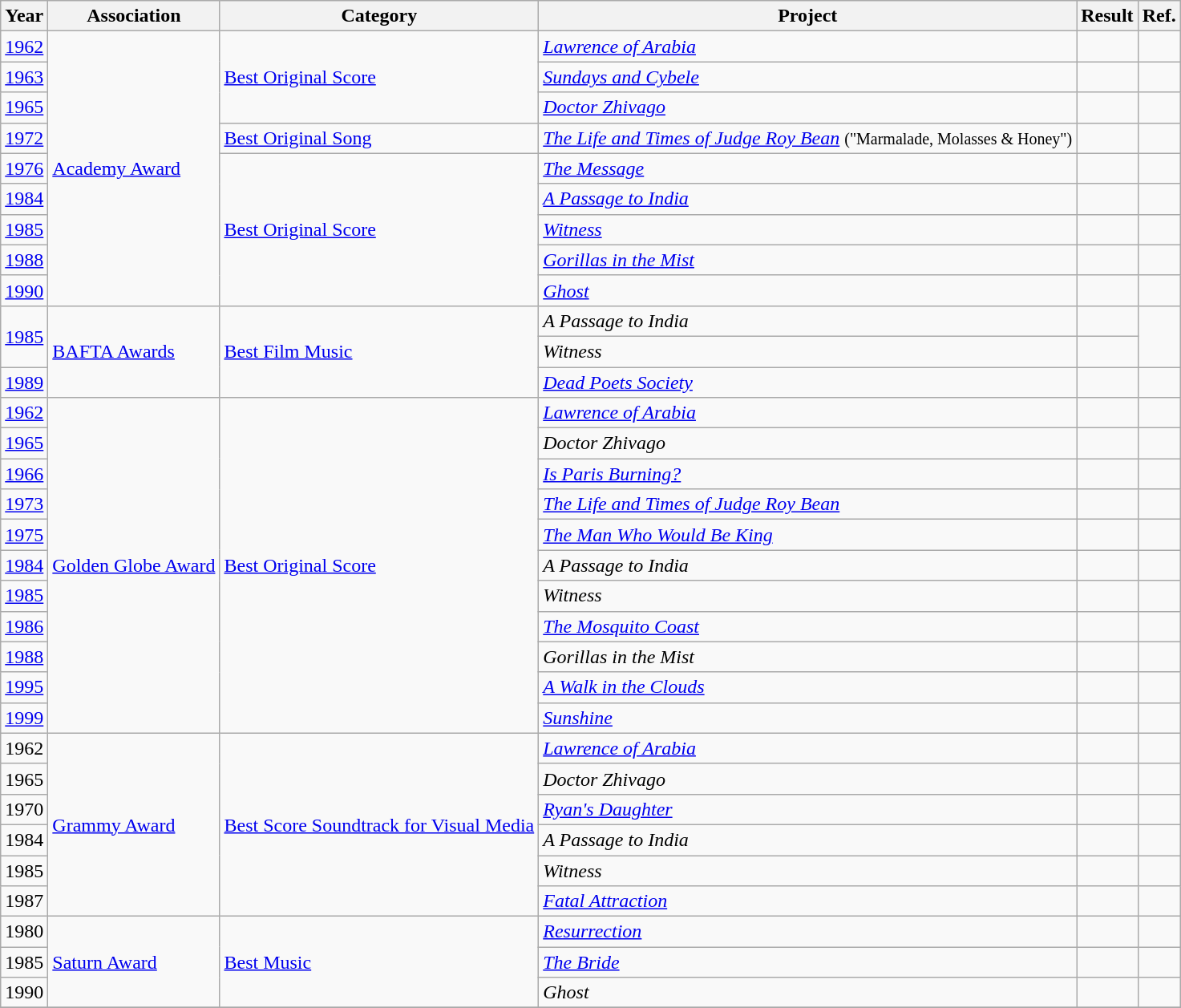<table class="wikitable sortable">
<tr>
<th>Year</th>
<th>Association</th>
<th>Category</th>
<th>Project</th>
<th>Result</th>
<th class="unsortable">Ref.</th>
</tr>
<tr>
<td><a href='#'>1962</a></td>
<td rowspan=9><a href='#'>Academy Award</a></td>
<td rowspan=3><a href='#'>Best Original Score</a></td>
<td><em><a href='#'>Lawrence of Arabia</a></em></td>
<td></td>
<td></td>
</tr>
<tr>
<td><a href='#'>1963</a></td>
<td><em><a href='#'>Sundays and Cybele</a></em></td>
<td></td>
<td></td>
</tr>
<tr>
<td><a href='#'>1965</a></td>
<td><em><a href='#'>Doctor Zhivago</a></em></td>
<td></td>
<td></td>
</tr>
<tr>
<td><a href='#'>1972</a></td>
<td><a href='#'>Best Original Song</a></td>
<td><em><a href='#'>The Life and Times of Judge Roy Bean</a></em> <small>("Marmalade, Molasses & Honey")</small></td>
<td></td>
<td></td>
</tr>
<tr>
<td><a href='#'>1976</a></td>
<td rowspan=5><a href='#'>Best Original Score</a></td>
<td><em><a href='#'>The Message</a></em></td>
<td></td>
<td></td>
</tr>
<tr>
<td><a href='#'>1984</a></td>
<td><em><a href='#'>A Passage to India</a></em></td>
<td></td>
<td></td>
</tr>
<tr>
<td><a href='#'>1985</a></td>
<td><em><a href='#'>Witness</a></em></td>
<td></td>
<td></td>
</tr>
<tr>
<td><a href='#'>1988</a></td>
<td><em><a href='#'>Gorillas in the Mist</a></em></td>
<td></td>
<td></td>
</tr>
<tr>
<td><a href='#'>1990</a></td>
<td><em><a href='#'>Ghost</a></em></td>
<td></td>
<td></td>
</tr>
<tr>
<td rowspan=2><a href='#'>1985</a></td>
<td rowspan=3><a href='#'>BAFTA Awards</a></td>
<td rowspan=3><a href='#'>Best Film Music</a></td>
<td><em>A Passage to India</em></td>
<td></td>
<td rowspan=2></td>
</tr>
<tr>
<td><em>Witness</em></td>
<td></td>
</tr>
<tr>
<td><a href='#'>1989</a></td>
<td><em><a href='#'>Dead Poets Society</a></em></td>
<td></td>
<td></td>
</tr>
<tr>
<td><a href='#'>1962</a></td>
<td rowspan=11><a href='#'>Golden Globe Award</a></td>
<td rowspan=11><a href='#'>Best Original Score</a></td>
<td><em><a href='#'>Lawrence of Arabia</a></em></td>
<td></td>
<td></td>
</tr>
<tr>
<td><a href='#'>1965</a></td>
<td><em>Doctor Zhivago</em></td>
<td></td>
<td></td>
</tr>
<tr>
<td><a href='#'>1966</a></td>
<td><em><a href='#'>Is Paris Burning?</a></em></td>
<td></td>
<td></td>
</tr>
<tr>
<td><a href='#'>1973</a></td>
<td><em><a href='#'>The Life and Times of Judge Roy Bean</a></em></td>
<td></td>
<td></td>
</tr>
<tr>
<td><a href='#'>1975</a></td>
<td><em><a href='#'>The Man Who Would Be King</a></em></td>
<td></td>
<td></td>
</tr>
<tr>
<td><a href='#'>1984</a></td>
<td><em>A Passage to India</em></td>
<td></td>
<td></td>
</tr>
<tr>
<td><a href='#'>1985</a></td>
<td><em>Witness</em></td>
<td></td>
<td></td>
</tr>
<tr>
<td><a href='#'>1986</a></td>
<td><em><a href='#'>The Mosquito Coast</a></em></td>
<td></td>
<td></td>
</tr>
<tr>
<td><a href='#'>1988</a></td>
<td><em>Gorillas in the Mist</em></td>
<td></td>
<td></td>
</tr>
<tr>
<td><a href='#'>1995</a></td>
<td><em><a href='#'>A Walk in the Clouds</a></em></td>
<td></td>
<td></td>
</tr>
<tr>
<td><a href='#'>1999</a></td>
<td><em><a href='#'>Sunshine</a></em></td>
<td></td>
<td></td>
</tr>
<tr>
<td>1962</td>
<td rowspan=6><a href='#'>Grammy Award</a></td>
<td rowspan=6><a href='#'>Best Score Soundtrack for Visual Media</a></td>
<td><em><a href='#'>Lawrence of Arabia</a></em></td>
<td></td>
<td></td>
</tr>
<tr>
<td>1965</td>
<td><em>Doctor Zhivago</em></td>
<td></td>
<td></td>
</tr>
<tr>
<td>1970</td>
<td><em><a href='#'>Ryan's Daughter</a></em></td>
<td></td>
<td></td>
</tr>
<tr>
<td>1984</td>
<td><em>A Passage to India</em></td>
<td></td>
<td></td>
</tr>
<tr>
<td>1985</td>
<td><em>Witness</em></td>
<td></td>
<td></td>
</tr>
<tr>
<td>1987</td>
<td><em><a href='#'>Fatal Attraction</a></em></td>
<td></td>
<td></td>
</tr>
<tr>
<td>1980</td>
<td rowspan=3><a href='#'>Saturn Award</a></td>
<td rowspan=3><a href='#'>Best Music</a></td>
<td><em><a href='#'>Resurrection</a></em></td>
<td></td>
<td></td>
</tr>
<tr>
<td>1985</td>
<td><a href='#'><em>The Bride</em></a></td>
<td></td>
<td></td>
</tr>
<tr>
<td>1990</td>
<td><em>Ghost</em></td>
<td></td>
<td></td>
</tr>
<tr>
</tr>
</table>
